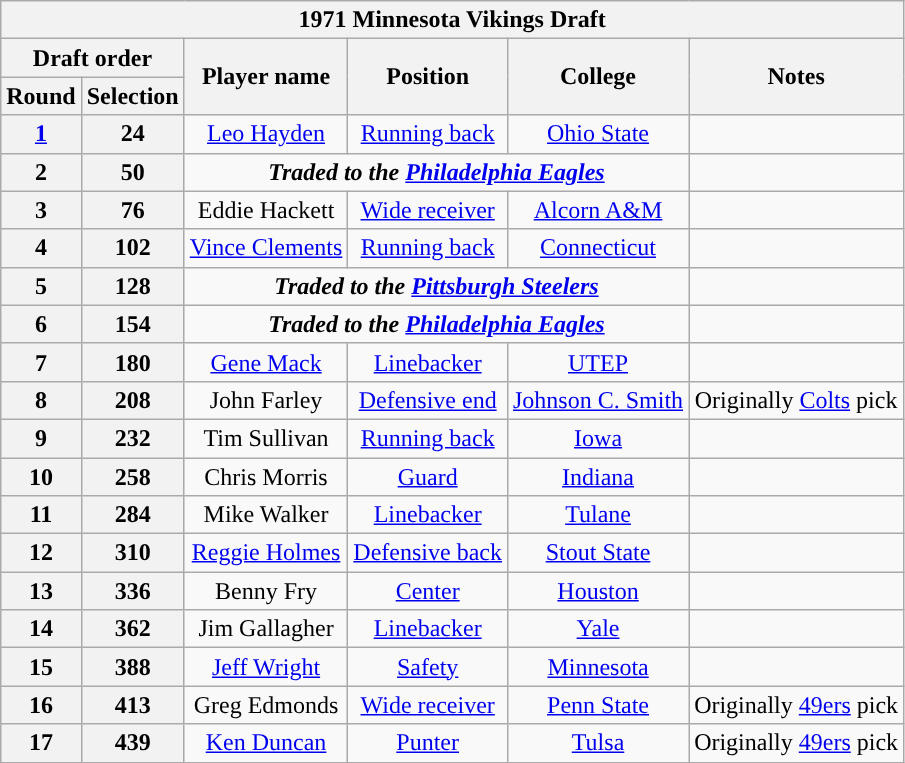<table class="wikitable" style="text-align:center">
<tr>
<th colspan="6">1971 Minnesota Vikings Draft</th>
</tr>
<tr>
<th colspan="2">Draft order</th>
<th rowspan="2">Player name</th>
<th rowspan="2">Position</th>
<th rowspan="2">College</th>
<th rowspan="2">Notes</th>
</tr>
<tr>
<th>Round</th>
<th>Selection</th>
</tr>
<tr>
<th><a href='#'>1</a></th>
<th>24</th>
<td><a href='#'>Leo Hayden</a></td>
<td><a href='#'>Running back</a></td>
<td><a href='#'>Ohio State</a></td>
<td></td>
</tr>
<tr>
<th>2</th>
<th>50</th>
<td colspan="3"><strong><em>Traded to the <a href='#'>Philadelphia Eagles</a></em></strong></td>
<td></td>
</tr>
<tr>
<th>3</th>
<th>76</th>
<td>Eddie Hackett</td>
<td><a href='#'>Wide receiver</a></td>
<td><a href='#'>Alcorn A&M</a></td>
<td></td>
</tr>
<tr>
<th>4</th>
<th>102</th>
<td><a href='#'>Vince Clements</a></td>
<td><a href='#'>Running back</a></td>
<td><a href='#'>Connecticut</a></td>
<td></td>
</tr>
<tr>
<th>5</th>
<th>128</th>
<td colspan="3"><strong><em>Traded to the <a href='#'>Pittsburgh Steelers</a></em></strong></td>
<td></td>
</tr>
<tr>
<th>6</th>
<th>154</th>
<td colspan="3"><strong><em>Traded to the <a href='#'>Philadelphia Eagles</a></em></strong></td>
<td></td>
</tr>
<tr>
<th>7</th>
<th>180</th>
<td><a href='#'>Gene Mack</a></td>
<td><a href='#'>Linebacker</a></td>
<td><a href='#'>UTEP</a></td>
<td></td>
</tr>
<tr>
<th>8</th>
<th>208</th>
<td>John Farley</td>
<td><a href='#'>Defensive end</a></td>
<td><a href='#'>Johnson C. Smith</a></td>
<td>Originally <a href='#'>Colts</a> pick</td>
</tr>
<tr>
<th>9</th>
<th>232</th>
<td>Tim Sullivan</td>
<td><a href='#'>Running back</a></td>
<td><a href='#'>Iowa</a></td>
<td></td>
</tr>
<tr>
<th>10</th>
<th>258</th>
<td>Chris Morris</td>
<td><a href='#'>Guard</a></td>
<td><a href='#'>Indiana</a></td>
<td></td>
</tr>
<tr>
<th>11</th>
<th>284</th>
<td>Mike Walker</td>
<td><a href='#'>Linebacker</a></td>
<td><a href='#'>Tulane</a></td>
<td></td>
</tr>
<tr>
<th>12</th>
<th>310</th>
<td><a href='#'>Reggie Holmes</a></td>
<td><a href='#'>Defensive back</a></td>
<td><a href='#'>Stout State</a></td>
<td></td>
</tr>
<tr>
<th>13</th>
<th>336</th>
<td>Benny Fry</td>
<td><a href='#'>Center</a></td>
<td><a href='#'>Houston</a></td>
<td></td>
</tr>
<tr>
<th>14</th>
<th>362</th>
<td>Jim Gallagher</td>
<td><a href='#'>Linebacker</a></td>
<td><a href='#'>Yale</a></td>
<td></td>
</tr>
<tr>
<th>15</th>
<th>388</th>
<td><a href='#'>Jeff Wright</a></td>
<td><a href='#'>Safety</a></td>
<td><a href='#'>Minnesota</a></td>
<td></td>
</tr>
<tr>
<th>16</th>
<th>413</th>
<td>Greg Edmonds</td>
<td><a href='#'>Wide receiver</a></td>
<td><a href='#'>Penn State</a></td>
<td>Originally <a href='#'>49ers</a> pick</td>
</tr>
<tr>
<th>17</th>
<th>439</th>
<td><a href='#'>Ken Duncan</a></td>
<td><a href='#'>Punter</a></td>
<td><a href='#'>Tulsa</a></td>
<td>Originally <a href='#'>49ers</a> pick</td>
</tr>
</table>
